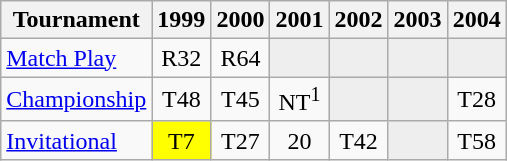<table class="wikitable" style="text-align:center;">
<tr>
<th>Tournament</th>
<th>1999</th>
<th>2000</th>
<th>2001</th>
<th>2002</th>
<th>2003</th>
<th>2004</th>
</tr>
<tr>
<td align="left"><a href='#'>Match Play</a></td>
<td>R32</td>
<td>R64</td>
<td style="background:#eeeeee;"></td>
<td style="background:#eeeeee;"></td>
<td style="background:#eeeeee;"></td>
<td style="background:#eeeeee;"></td>
</tr>
<tr>
<td align="left"><a href='#'>Championship</a></td>
<td>T48</td>
<td>T45</td>
<td>NT<sup>1</sup></td>
<td style="background:#eeeeee;"></td>
<td style="background:#eeeeee;"></td>
<td>T28</td>
</tr>
<tr>
<td align="left"><a href='#'>Invitational</a></td>
<td style="background:yellow;">T7</td>
<td>T27</td>
<td>20</td>
<td>T42</td>
<td style="background:#eeeeee;"></td>
<td>T58</td>
</tr>
</table>
